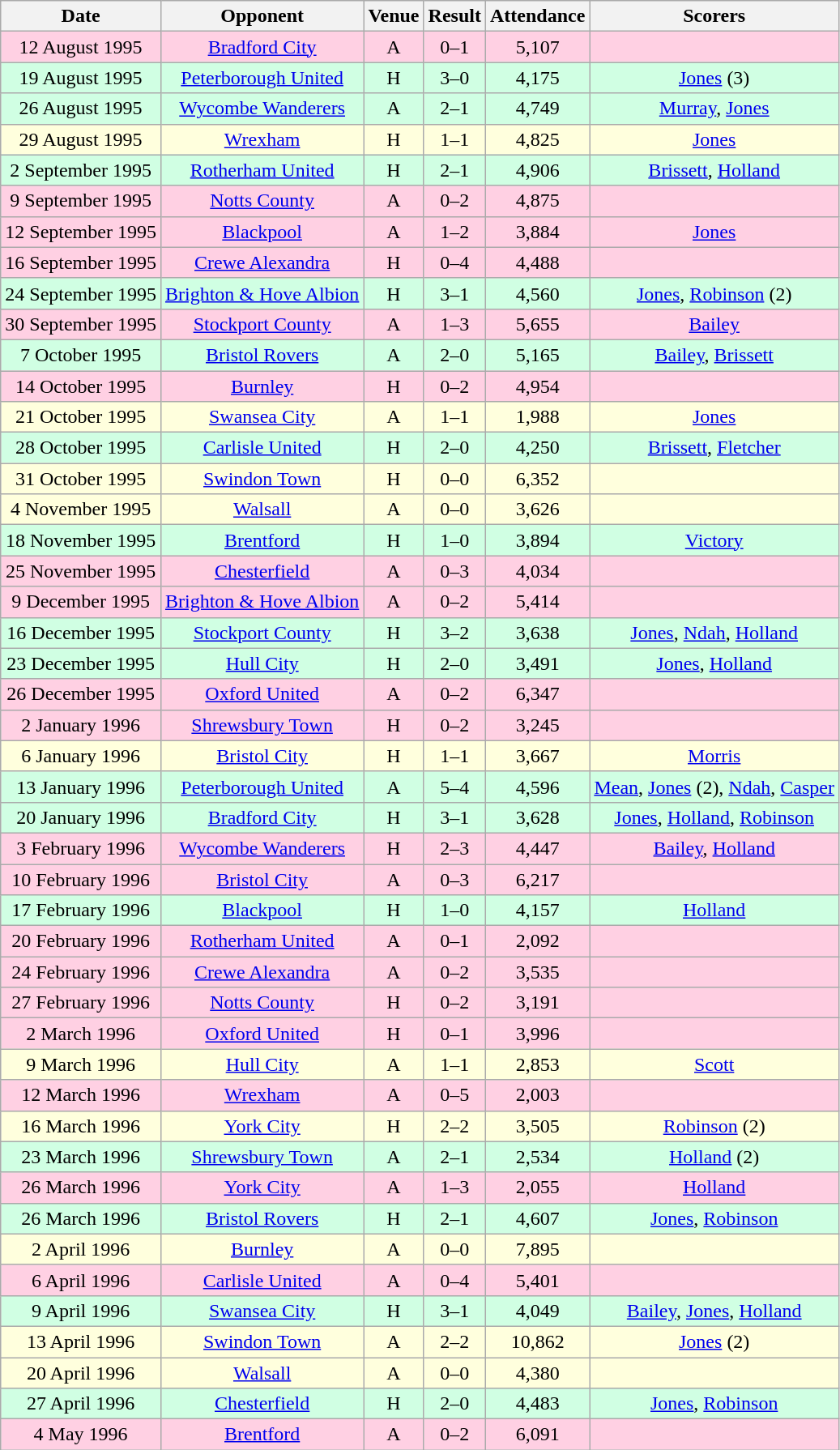<table class="wikitable sortable" style="font-size:100%; text-align:center">
<tr>
<th>Date</th>
<th>Opponent</th>
<th>Venue</th>
<th>Result</th>
<th>Attendance</th>
<th>Scorers</th>
</tr>
<tr style="background-color: #ffd0e3;">
<td>12 August 1995</td>
<td><a href='#'>Bradford City</a></td>
<td>A</td>
<td>0–1</td>
<td>5,107</td>
<td></td>
</tr>
<tr style="background-color: #d0ffe3;">
<td>19 August 1995</td>
<td><a href='#'>Peterborough United</a></td>
<td>H</td>
<td>3–0</td>
<td>4,175</td>
<td><a href='#'>Jones</a> (3)</td>
</tr>
<tr style="background-color: #d0ffe3;">
<td>26 August 1995</td>
<td><a href='#'>Wycombe Wanderers</a></td>
<td>A</td>
<td>2–1</td>
<td>4,749</td>
<td><a href='#'>Murray</a>, <a href='#'>Jones</a></td>
</tr>
<tr style="background-color: #ffffdd;">
<td>29 August 1995</td>
<td><a href='#'>Wrexham</a></td>
<td>H</td>
<td>1–1</td>
<td>4,825</td>
<td><a href='#'>Jones</a></td>
</tr>
<tr style="background-color: #d0ffe3;">
<td>2 September 1995</td>
<td><a href='#'>Rotherham United</a></td>
<td>H</td>
<td>2–1</td>
<td>4,906</td>
<td><a href='#'>Brissett</a>, <a href='#'>Holland</a></td>
</tr>
<tr style="background-color: #ffd0e3;">
<td>9 September 1995</td>
<td><a href='#'>Notts County</a></td>
<td>A</td>
<td>0–2</td>
<td>4,875</td>
<td></td>
</tr>
<tr style="background-color: #ffd0e3;">
<td>12 September 1995</td>
<td><a href='#'>Blackpool</a></td>
<td>A</td>
<td>1–2</td>
<td>3,884</td>
<td><a href='#'>Jones</a></td>
</tr>
<tr style="background-color: #ffd0e3;">
<td>16 September 1995</td>
<td><a href='#'>Crewe Alexandra</a></td>
<td>H</td>
<td>0–4</td>
<td>4,488</td>
<td></td>
</tr>
<tr style="background-color: #d0ffe3;">
<td>24 September 1995</td>
<td><a href='#'>Brighton & Hove Albion</a></td>
<td>H</td>
<td>3–1</td>
<td>4,560</td>
<td><a href='#'>Jones</a>, <a href='#'>Robinson</a> (2)</td>
</tr>
<tr style="background-color: #ffd0e3;">
<td>30 September 1995</td>
<td><a href='#'>Stockport County</a></td>
<td>A</td>
<td>1–3</td>
<td>5,655</td>
<td><a href='#'>Bailey</a></td>
</tr>
<tr style="background-color: #d0ffe3;">
<td>7 October 1995</td>
<td><a href='#'>Bristol Rovers</a></td>
<td>A</td>
<td>2–0</td>
<td>5,165</td>
<td><a href='#'>Bailey</a>, <a href='#'>Brissett</a></td>
</tr>
<tr style="background-color: #ffd0e3;">
<td>14 October 1995</td>
<td><a href='#'>Burnley</a></td>
<td>H</td>
<td>0–2</td>
<td>4,954</td>
<td></td>
</tr>
<tr style="background-color: #ffffdd;">
<td>21 October 1995</td>
<td><a href='#'>Swansea City</a></td>
<td>A</td>
<td>1–1</td>
<td>1,988</td>
<td><a href='#'>Jones</a></td>
</tr>
<tr style="background-color: #d0ffe3;">
<td>28 October 1995</td>
<td><a href='#'>Carlisle United</a></td>
<td>H</td>
<td>2–0</td>
<td>4,250</td>
<td><a href='#'>Brissett</a>, <a href='#'>Fletcher</a></td>
</tr>
<tr style="background-color: #ffffdd;">
<td>31 October 1995</td>
<td><a href='#'>Swindon Town</a></td>
<td>H</td>
<td>0–0</td>
<td>6,352</td>
<td></td>
</tr>
<tr style="background-color: #ffffdd;">
<td>4 November 1995</td>
<td><a href='#'>Walsall</a></td>
<td>A</td>
<td>0–0</td>
<td>3,626</td>
<td></td>
</tr>
<tr style="background-color: #d0ffe3;">
<td>18 November 1995</td>
<td><a href='#'>Brentford</a></td>
<td>H</td>
<td>1–0</td>
<td>3,894</td>
<td><a href='#'>Victory</a></td>
</tr>
<tr style="background-color: #ffd0e3;">
<td>25 November 1995</td>
<td><a href='#'>Chesterfield</a></td>
<td>A</td>
<td>0–3</td>
<td>4,034</td>
<td></td>
</tr>
<tr style="background-color: #ffd0e3;">
<td>9 December 1995</td>
<td><a href='#'>Brighton & Hove Albion</a></td>
<td>A</td>
<td>0–2</td>
<td>5,414</td>
<td></td>
</tr>
<tr style="background-color: #d0ffe3;">
<td>16 December 1995</td>
<td><a href='#'>Stockport County</a></td>
<td>H</td>
<td>3–2</td>
<td>3,638</td>
<td><a href='#'>Jones</a>, <a href='#'>Ndah</a>, <a href='#'>Holland</a></td>
</tr>
<tr style="background-color: #d0ffe3;">
<td>23 December 1995</td>
<td><a href='#'>Hull City</a></td>
<td>H</td>
<td>2–0</td>
<td>3,491</td>
<td><a href='#'>Jones</a>, <a href='#'>Holland</a></td>
</tr>
<tr style="background-color: #ffd0e3;">
<td>26 December 1995</td>
<td><a href='#'>Oxford United</a></td>
<td>A</td>
<td>0–2</td>
<td>6,347</td>
<td></td>
</tr>
<tr style="background-color: #ffd0e3;">
<td>2 January 1996</td>
<td><a href='#'>Shrewsbury Town</a></td>
<td>H</td>
<td>0–2</td>
<td>3,245</td>
<td></td>
</tr>
<tr style="background-color: #ffffdd;">
<td>6 January 1996</td>
<td><a href='#'>Bristol City</a></td>
<td>H</td>
<td>1–1</td>
<td>3,667</td>
<td><a href='#'>Morris</a></td>
</tr>
<tr style="background-color: #d0ffe3;">
<td>13 January 1996</td>
<td><a href='#'>Peterborough United</a></td>
<td>A</td>
<td>5–4</td>
<td>4,596</td>
<td><a href='#'>Mean</a>, <a href='#'>Jones</a> (2), <a href='#'>Ndah</a>, <a href='#'>Casper</a></td>
</tr>
<tr style="background-color: #d0ffe3;">
<td>20 January 1996</td>
<td><a href='#'>Bradford City</a></td>
<td>H</td>
<td>3–1</td>
<td>3,628</td>
<td><a href='#'>Jones</a>, <a href='#'>Holland</a>, <a href='#'>Robinson</a></td>
</tr>
<tr style="background-color: #ffd0e3;">
<td>3 February 1996</td>
<td><a href='#'>Wycombe Wanderers</a></td>
<td>H</td>
<td>2–3</td>
<td>4,447</td>
<td><a href='#'>Bailey</a>, <a href='#'>Holland</a></td>
</tr>
<tr style="background-color: #ffd0e3;">
<td>10 February 1996</td>
<td><a href='#'>Bristol City</a></td>
<td>A</td>
<td>0–3</td>
<td>6,217</td>
<td></td>
</tr>
<tr style="background-color: #d0ffe3;">
<td>17 February 1996</td>
<td><a href='#'>Blackpool</a></td>
<td>H</td>
<td>1–0</td>
<td>4,157</td>
<td><a href='#'>Holland</a></td>
</tr>
<tr style="background-color: #ffd0e3;">
<td>20 February 1996</td>
<td><a href='#'>Rotherham United</a></td>
<td>A</td>
<td>0–1</td>
<td>2,092</td>
<td></td>
</tr>
<tr style="background-color: #ffd0e3;">
<td>24 February 1996</td>
<td><a href='#'>Crewe Alexandra</a></td>
<td>A</td>
<td>0–2</td>
<td>3,535</td>
<td></td>
</tr>
<tr style="background-color: #ffd0e3;">
<td>27 February 1996</td>
<td><a href='#'>Notts County</a></td>
<td>H</td>
<td>0–2</td>
<td>3,191</td>
<td></td>
</tr>
<tr style="background-color: #ffd0e3;">
<td>2 March 1996</td>
<td><a href='#'>Oxford United</a></td>
<td>H</td>
<td>0–1</td>
<td>3,996</td>
<td></td>
</tr>
<tr style="background-color: #ffffdd;">
<td>9 March 1996</td>
<td><a href='#'>Hull City</a></td>
<td>A</td>
<td>1–1</td>
<td>2,853</td>
<td><a href='#'>Scott</a></td>
</tr>
<tr style="background-color: #ffd0e3;">
<td>12 March 1996</td>
<td><a href='#'>Wrexham</a></td>
<td>A</td>
<td>0–5</td>
<td>2,003</td>
<td></td>
</tr>
<tr style="background-color: #ffffdd;">
<td>16 March 1996</td>
<td><a href='#'>York City</a></td>
<td>H</td>
<td>2–2</td>
<td>3,505</td>
<td><a href='#'>Robinson</a> (2)</td>
</tr>
<tr style="background-color: #d0ffe3;">
<td>23 March 1996</td>
<td><a href='#'>Shrewsbury Town</a></td>
<td>A</td>
<td>2–1</td>
<td>2,534</td>
<td><a href='#'>Holland</a> (2)</td>
</tr>
<tr style="background-color: #ffd0e3;">
<td>26 March 1996</td>
<td><a href='#'>York City</a></td>
<td>A</td>
<td>1–3</td>
<td>2,055</td>
<td><a href='#'>Holland</a></td>
</tr>
<tr style="background-color: #d0ffe3;">
<td>26 March 1996</td>
<td><a href='#'>Bristol Rovers</a></td>
<td>H</td>
<td>2–1</td>
<td>4,607</td>
<td><a href='#'>Jones</a>, <a href='#'>Robinson</a></td>
</tr>
<tr style="background-color: #ffffdd;">
<td>2 April 1996</td>
<td><a href='#'>Burnley</a></td>
<td>A</td>
<td>0–0</td>
<td>7,895</td>
<td></td>
</tr>
<tr style="background-color: #ffd0e3;">
<td>6 April 1996</td>
<td><a href='#'>Carlisle United</a></td>
<td>A</td>
<td>0–4</td>
<td>5,401</td>
<td></td>
</tr>
<tr style="background-color: #d0ffe3;">
<td>9 April 1996</td>
<td><a href='#'>Swansea City</a></td>
<td>H</td>
<td>3–1</td>
<td>4,049</td>
<td><a href='#'>Bailey</a>, <a href='#'>Jones</a>, <a href='#'>Holland</a></td>
</tr>
<tr style="background-color: #ffffdd;">
<td>13 April 1996</td>
<td><a href='#'>Swindon Town</a></td>
<td>A</td>
<td>2–2</td>
<td>10,862</td>
<td><a href='#'>Jones</a> (2)</td>
</tr>
<tr style="background-color: #ffffdd;">
<td>20 April 1996</td>
<td><a href='#'>Walsall</a></td>
<td>A</td>
<td>0–0</td>
<td>4,380</td>
<td></td>
</tr>
<tr style="background-color: #d0ffe3;">
<td>27 April 1996</td>
<td><a href='#'>Chesterfield</a></td>
<td>H</td>
<td>2–0</td>
<td>4,483</td>
<td><a href='#'>Jones</a>, <a href='#'>Robinson</a></td>
</tr>
<tr style="background-color: #ffd0e3;">
<td>4 May 1996</td>
<td><a href='#'>Brentford</a></td>
<td>A</td>
<td>0–2</td>
<td>6,091</td>
<td></td>
</tr>
</table>
